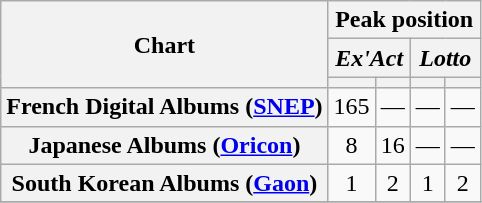<table class="wikitable sortable plainrowheaders" style="text-align:center;">
<tr>
<th rowspan=3>Chart</th>
<th colspan=4>Peak position</th>
</tr>
<tr>
<th colspan=2><em>Ex'Act</em></th>
<th colspan=2><em>Lotto</em></th>
</tr>
<tr>
<th></th>
<th></th>
<th></th>
<th></th>
</tr>
<tr>
<th scope="row">French Digital Albums (<a href='#'>SNEP</a>)</th>
<td>165</td>
<td>—</td>
<td>—</td>
<td>—</td>
</tr>
<tr>
<th scope=row>Japanese Albums (<a href='#'>Oricon</a>)</th>
<td>8</td>
<td>16</td>
<td>—</td>
<td>—</td>
</tr>
<tr>
<th scope=row>South Korean Albums (<a href='#'>Gaon</a>)</th>
<td>1</td>
<td>2</td>
<td>1</td>
<td>2</td>
</tr>
<tr>
</tr>
</table>
